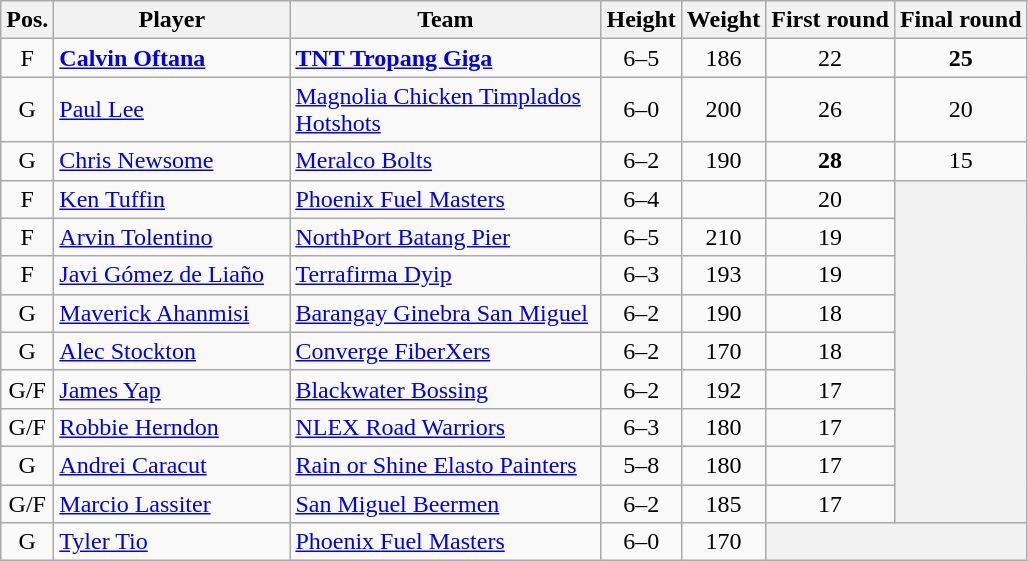<table class="wikitable" style="text-align:center;">
<tr>
<th>Pos.</th>
<th style="width:150px;">Player</th>
<th width="200px">Team</th>
<th>Height</th>
<th>Weight</th>
<th>First round</th>
<th>Final round</th>
</tr>
<tr>
<td>F</td>
<td align=left><strong><a href='#'>Calvin Oftana</a></strong></td>
<td align=left><strong><a href='#'>TNT Tropang Giga</a></strong></td>
<td>6–5</td>
<td>186</td>
<td>22</td>
<td><strong>25</strong></td>
</tr>
<tr>
<td>G</td>
<td align=left><a href='#'>Paul Lee</a></td>
<td align=left><a href='#'>Magnolia Chicken Timplados Hotshots</a></td>
<td>6–0</td>
<td>200</td>
<td>26</td>
<td>20</td>
</tr>
<tr>
<td>G</td>
<td align=left><a href='#'>Chris Newsome</a></td>
<td align=left><a href='#'>Meralco Bolts</a></td>
<td>6–2</td>
<td>190</td>
<td><strong>28</strong></td>
<td>15</td>
</tr>
<tr>
<td>F</td>
<td align=left><a href='#'>Ken Tuffin</a></td>
<td align="left"><a href='#'>Phoenix Fuel Masters</a></td>
<td>6–4</td>
<td></td>
<td>20</td>
<th rowspan="9" style="text-align:center;"></th>
</tr>
<tr>
<td>F</td>
<td align=left><a href='#'>Arvin Tolentino</a></td>
<td align=left><a href='#'>NorthPort Batang Pier</a></td>
<td>6–5</td>
<td>210</td>
<td>19</td>
</tr>
<tr>
<td>F</td>
<td align=left><a href='#'>Javi Gómez de Liaño</a></td>
<td align=left><a href='#'>Terrafirma Dyip</a></td>
<td>6–3</td>
<td>193</td>
<td>19</td>
</tr>
<tr>
<td>G</td>
<td align=left><a href='#'>Maverick Ahanmisi</a></td>
<td align=left><a href='#'>Barangay Ginebra San Miguel</a></td>
<td>6–2</td>
<td>190</td>
<td>18</td>
</tr>
<tr>
<td>G</td>
<td align=left><a href='#'>Alec Stockton</a></td>
<td align=left><a href='#'>Converge FiberXers</a></td>
<td>6–2</td>
<td>170</td>
<td>18</td>
</tr>
<tr>
<td>G/F</td>
<td align=left><a href='#'>James Yap</a></td>
<td align=left><a href='#'>Blackwater Bossing</a></td>
<td>6–2</td>
<td>192</td>
<td>17</td>
</tr>
<tr>
<td>G/F</td>
<td align=left><a href='#'>Robbie Herndon</a></td>
<td align=left><a href='#'>NLEX Road Warriors</a></td>
<td>6–3</td>
<td>180</td>
<td>17</td>
</tr>
<tr>
<td>G</td>
<td align=left><a href='#'>Andrei Caracut</a></td>
<td align="left"><a href='#'>Rain or Shine Elasto Painters</a></td>
<td>5–8</td>
<td>180</td>
<td>17</td>
</tr>
<tr>
<td>G/F</td>
<td align=left><a href='#'>Marcio Lassiter</a></td>
<td align=left><a href='#'>San Miguel Beermen</a></td>
<td>6–2</td>
<td>185</td>
<td>17</td>
</tr>
<tr>
<td>G</td>
<td align=left><a href='#'>Tyler Tio</a></td>
<td align="left"><a href='#'>Phoenix Fuel Masters</a></td>
<td>6–0</td>
<td>170</td>
<th colspan=2 rowspan=1 align=center></th>
</tr>
</table>
